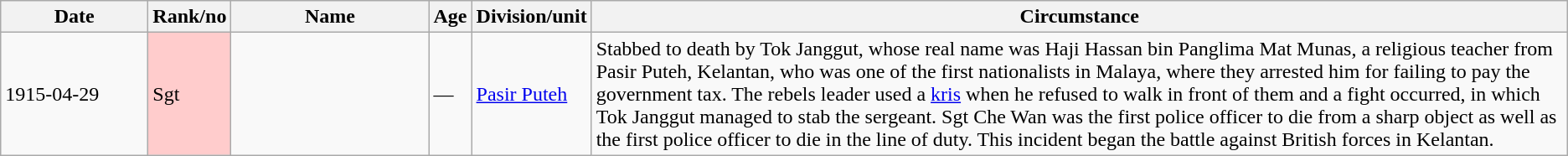<table class="wikitable sortable">
<tr>
<th style="width:110px;">Date</th>
<th>Rank/no</th>
<th style="width:150px;">Name</th>
<th>Age</th>
<th>Division/unit</th>
<th>Circumstance</th>
</tr>
<tr>
<td>1915-04-29</td>
<td style="background:#fcc;">Sgt</td>
<td></td>
<td>—</td>
<td><a href='#'>Pasir Puteh</a></td>
<td>Stabbed to death by Tok Janggut, whose real name was Haji Hassan bin Panglima Mat Munas, a religious teacher from Pasir Puteh, Kelantan, who was one of the first nationalists in Malaya, where they arrested him for failing to pay the government tax. The rebels leader used a <a href='#'>kris</a> when he refused to walk in front of them and a fight occurred, in which Tok Janggut managed to stab the sergeant. Sgt Che Wan was the first police officer to die from a sharp object as well as the first police officer to die in the line of duty. This incident began the battle against British forces in Kelantan.</td>
</tr>
</table>
